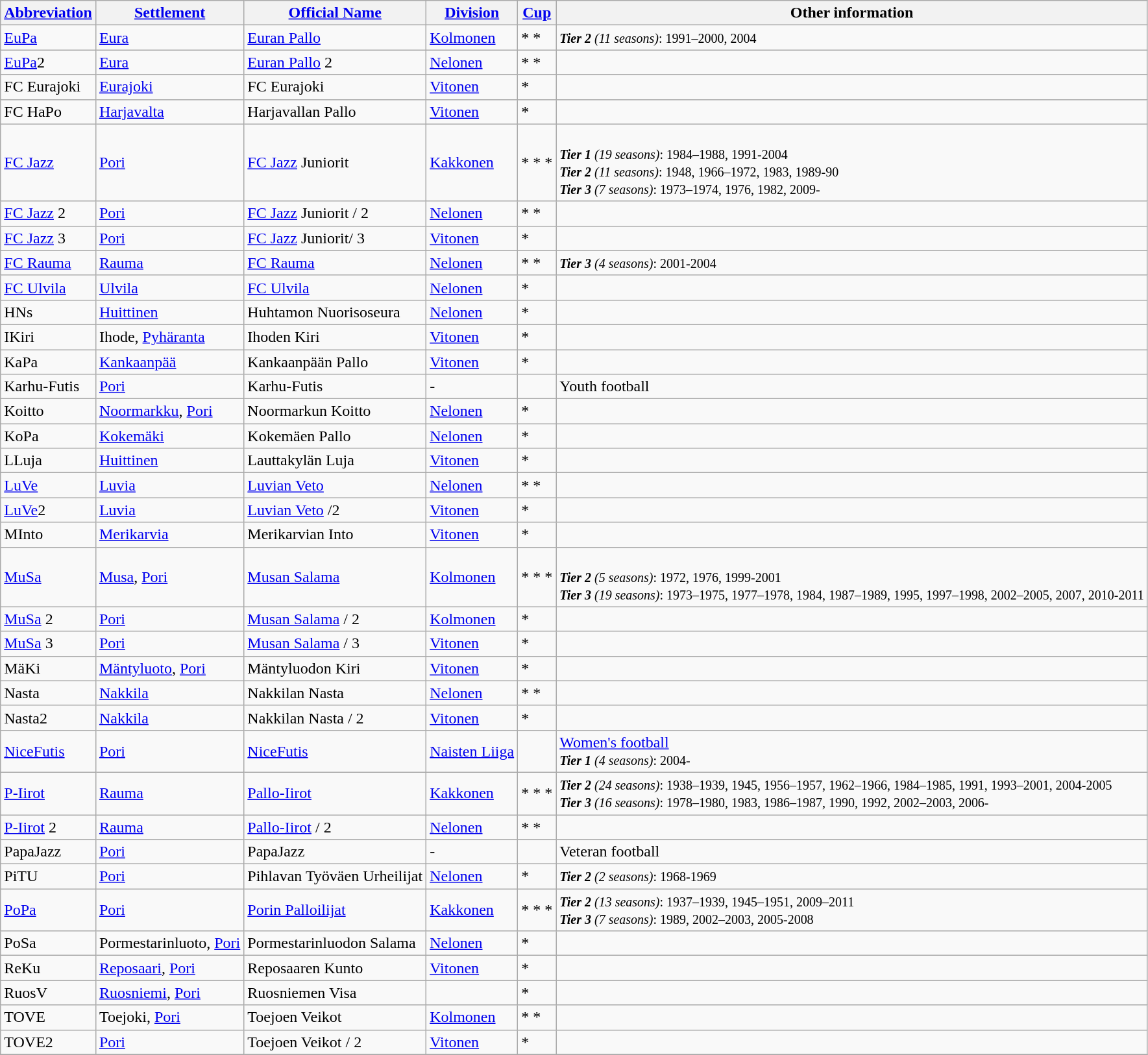<table class="wikitable" style="text-align:left">
<tr>
<th style= width="120px"><a href='#'>Abbreviation</a></th>
<th style= width="110px"><a href='#'>Settlement</a></th>
<th style= width="200px"><a href='#'>Official Name</a></th>
<th style= width="80px"><a href='#'>Division</a></th>
<th style= width="40px"><a href='#'>Cup</a></th>
<th style= width="300px">Other information</th>
</tr>
<tr>
<td><a href='#'>EuPa</a></td>
<td><a href='#'>Eura</a></td>
<td><a href='#'>Euran Pallo</a></td>
<td><a href='#'>Kolmonen</a></td>
<td>* *</td>
<td><small><strong><em>Tier 2</em></strong> <em>(11 seasons)</em>: 1991–2000, 2004</small></td>
</tr>
<tr>
<td><a href='#'>EuPa</a>2</td>
<td><a href='#'>Eura</a></td>
<td><a href='#'>Euran Pallo</a> 2</td>
<td><a href='#'>Nelonen</a></td>
<td>* *</td>
<td></td>
</tr>
<tr>
<td>FC Eurajoki</td>
<td><a href='#'>Eurajoki</a></td>
<td>FC Eurajoki</td>
<td><a href='#'>Vitonen</a></td>
<td>*</td>
<td></td>
</tr>
<tr>
<td>FC HaPo</td>
<td><a href='#'>Harjavalta</a></td>
<td>Harjavallan Pallo</td>
<td><a href='#'>Vitonen</a></td>
<td>*</td>
<td></td>
</tr>
<tr>
<td><a href='#'>FC Jazz</a></td>
<td><a href='#'>Pori</a></td>
<td><a href='#'>FC Jazz</a> Juniorit</td>
<td><a href='#'>Kakkonen</a></td>
<td>* * *</td>
<td><br><small><strong><em>Tier 1</em></strong> <em>(19 seasons)</em>: 1984–1988, 1991-2004</small><br>
<small><strong><em>Tier 2</em></strong> <em>(11 seasons)</em>: 1948, 1966–1972, 1983, 1989-90</small><br>
<small><strong><em>Tier 3</em></strong> <em>(7 seasons)</em>: 1973–1974, 1976, 1982, 2009-</small><br></td>
</tr>
<tr>
<td><a href='#'>FC Jazz</a> 2</td>
<td><a href='#'>Pori</a></td>
<td><a href='#'>FC Jazz</a> Juniorit / 2</td>
<td><a href='#'>Nelonen</a></td>
<td>* *</td>
<td></td>
</tr>
<tr>
<td><a href='#'>FC Jazz</a> 3</td>
<td><a href='#'>Pori</a></td>
<td><a href='#'>FC Jazz</a> Juniorit/  3</td>
<td><a href='#'>Vitonen</a></td>
<td>*</td>
<td></td>
</tr>
<tr>
<td><a href='#'>FC Rauma</a></td>
<td><a href='#'>Rauma</a></td>
<td><a href='#'>FC Rauma</a></td>
<td><a href='#'>Nelonen</a></td>
<td>* *</td>
<td><small><strong><em>Tier 3</em></strong> <em>(4 seasons)</em>: 2001-2004</small></td>
</tr>
<tr>
<td><a href='#'>FC Ulvila</a></td>
<td><a href='#'>Ulvila</a></td>
<td><a href='#'>FC Ulvila</a></td>
<td><a href='#'>Nelonen</a></td>
<td>*</td>
<td></td>
</tr>
<tr>
<td>HNs</td>
<td><a href='#'>Huittinen</a></td>
<td>Huhtamon Nuorisoseura</td>
<td><a href='#'>Nelonen</a></td>
<td>*</td>
<td></td>
</tr>
<tr>
<td>IKiri</td>
<td>Ihode, <a href='#'>Pyhäranta</a></td>
<td>Ihoden Kiri</td>
<td><a href='#'>Vitonen</a></td>
<td>*</td>
<td></td>
</tr>
<tr>
<td>KaPa</td>
<td><a href='#'>Kankaanpää</a></td>
<td>Kankaanpään Pallo</td>
<td><a href='#'>Vitonen</a></td>
<td>*</td>
<td></td>
</tr>
<tr>
<td>Karhu-Futis</td>
<td><a href='#'>Pori</a></td>
<td>Karhu-Futis</td>
<td>-</td>
<td></td>
<td>Youth football</td>
</tr>
<tr>
<td>Koitto</td>
<td><a href='#'>Noormarkku</a>, <a href='#'>Pori</a></td>
<td>Noormarkun Koitto</td>
<td><a href='#'>Nelonen</a></td>
<td>*</td>
<td></td>
</tr>
<tr>
<td>KoPa</td>
<td><a href='#'>Kokemäki</a></td>
<td>Kokemäen Pallo</td>
<td><a href='#'>Nelonen</a></td>
<td>*</td>
<td></td>
</tr>
<tr>
<td>LLuja</td>
<td><a href='#'>Huittinen</a></td>
<td>Lauttakylän Luja</td>
<td><a href='#'>Vitonen</a></td>
<td>*</td>
<td></td>
</tr>
<tr>
<td><a href='#'>LuVe</a></td>
<td><a href='#'>Luvia</a></td>
<td><a href='#'>Luvian Veto</a></td>
<td><a href='#'>Nelonen</a></td>
<td>* *</td>
<td></td>
</tr>
<tr>
<td><a href='#'>LuVe</a>2</td>
<td><a href='#'>Luvia</a></td>
<td><a href='#'>Luvian Veto</a> /2</td>
<td><a href='#'>Vitonen</a></td>
<td>*</td>
<td></td>
</tr>
<tr>
<td>MInto</td>
<td><a href='#'>Merikarvia</a></td>
<td>Merikarvian Into</td>
<td><a href='#'>Vitonen</a></td>
<td>*</td>
<td></td>
</tr>
<tr>
<td><a href='#'>MuSa</a></td>
<td><a href='#'>Musa</a>, <a href='#'>Pori</a></td>
<td><a href='#'>Musan Salama</a></td>
<td><a href='#'>Kolmonen</a></td>
<td>* * *</td>
<td><br><small><strong><em>Tier 2</em></strong> <em>(5 seasons)</em>: 1972, 1976, 1999-2001</small><br>
<small><strong><em>Tier 3</em></strong> <em>(19 seasons)</em>: 1973–1975, 1977–1978, 1984, 1987–1989, 1995, 1997–1998, 2002–2005, 2007, 2010-2011</small><br></td>
</tr>
<tr>
<td><a href='#'>MuSa</a> 2</td>
<td><a href='#'>Pori</a></td>
<td><a href='#'>Musan Salama</a> / 2</td>
<td><a href='#'>Kolmonen</a></td>
<td>*</td>
<td></td>
</tr>
<tr>
<td><a href='#'>MuSa</a> 3</td>
<td><a href='#'>Pori</a></td>
<td><a href='#'>Musan Salama</a> / 3</td>
<td><a href='#'>Vitonen</a></td>
<td>*</td>
<td></td>
</tr>
<tr>
<td>MäKi</td>
<td><a href='#'>Mäntyluoto</a>, <a href='#'>Pori</a></td>
<td>Mäntyluodon Kiri</td>
<td><a href='#'>Vitonen</a></td>
<td>*</td>
<td></td>
</tr>
<tr>
<td>Nasta</td>
<td><a href='#'>Nakkila</a></td>
<td>Nakkilan Nasta</td>
<td><a href='#'>Nelonen</a></td>
<td>* *</td>
<td></td>
</tr>
<tr>
<td>Nasta2</td>
<td><a href='#'>Nakkila</a></td>
<td>Nakkilan Nasta / 2</td>
<td><a href='#'>Vitonen</a></td>
<td>*</td>
<td></td>
</tr>
<tr>
<td><a href='#'>NiceFutis</a></td>
<td><a href='#'>Pori</a></td>
<td><a href='#'>NiceFutis</a></td>
<td><a href='#'>Naisten Liiga</a></td>
<td></td>
<td><a href='#'>Women's football</a><br> <small><strong><em>Tier 1</em></strong> <em>(4 seasons)</em>: 2004-</small><br></td>
</tr>
<tr>
<td><a href='#'>P-Iirot</a></td>
<td><a href='#'>Rauma</a></td>
<td><a href='#'>Pallo-Iirot</a></td>
<td><a href='#'>Kakkonen</a></td>
<td>* * *</td>
<td><small><strong><em>Tier 2</em></strong> <em>(24 seasons)</em>: 1938–1939, 1945, 1956–1957, 1962–1966, 1984–1985, 1991, 1993–2001, 2004-2005</small><br> <small><strong><em>Tier 3</em></strong> <em>(16 seasons)</em>: 1978–1980, 1983, 1986–1987, 1990, 1992, 2002–2003, 2006-</small><br></td>
</tr>
<tr>
<td><a href='#'>P-Iirot</a> 2</td>
<td><a href='#'>Rauma</a></td>
<td><a href='#'>Pallo-Iirot</a> / 2</td>
<td><a href='#'>Nelonen</a></td>
<td>* *</td>
<td></td>
</tr>
<tr>
<td>PapaJazz</td>
<td><a href='#'>Pori</a></td>
<td>PapaJazz</td>
<td>-</td>
<td></td>
<td>Veteran football</td>
</tr>
<tr>
<td>PiTU</td>
<td><a href='#'>Pori</a></td>
<td>Pihlavan Työväen Urheilijat</td>
<td><a href='#'>Nelonen</a></td>
<td>*</td>
<td><small><strong><em>Tier 2</em></strong> <em>(2 seasons)</em>: 1968-1969</small></td>
</tr>
<tr>
<td><a href='#'>PoPa</a></td>
<td><a href='#'>Pori</a></td>
<td><a href='#'>Porin Palloilijat</a></td>
<td><a href='#'>Kakkonen</a></td>
<td>* * *</td>
<td><small><strong><em>Tier 2</em></strong> <em>(13 seasons)</em>: 1937–1939, 1945–1951, 2009–2011</small><br> <small><strong><em>Tier 3</em></strong> <em>(7 seasons)</em>: 1989, 2002–2003, 2005-2008</small></td>
</tr>
<tr>
<td>PoSa</td>
<td>Pormestarinluoto, <a href='#'>Pori</a></td>
<td>Pormestarinluodon Salama</td>
<td><a href='#'>Nelonen</a></td>
<td>*</td>
<td></td>
</tr>
<tr>
<td>ReKu</td>
<td><a href='#'>Reposaari</a>, <a href='#'>Pori</a></td>
<td>Reposaaren Kunto</td>
<td><a href='#'>Vitonen</a></td>
<td>*</td>
<td></td>
</tr>
<tr>
<td>RuosV</td>
<td><a href='#'>Ruosniemi</a>, <a href='#'>Pori</a></td>
<td>Ruosniemen Visa</td>
<td></td>
<td>*</td>
<td></td>
</tr>
<tr>
<td>TOVE</td>
<td>Toejoki, <a href='#'>Pori</a></td>
<td>Toejoen Veikot</td>
<td><a href='#'>Kolmonen</a></td>
<td>* *</td>
<td></td>
</tr>
<tr>
<td>TOVE2</td>
<td><a href='#'>Pori</a></td>
<td>Toejoen Veikot / 2</td>
<td><a href='#'>Vitonen</a></td>
<td>*</td>
<td></td>
</tr>
<tr>
</tr>
</table>
